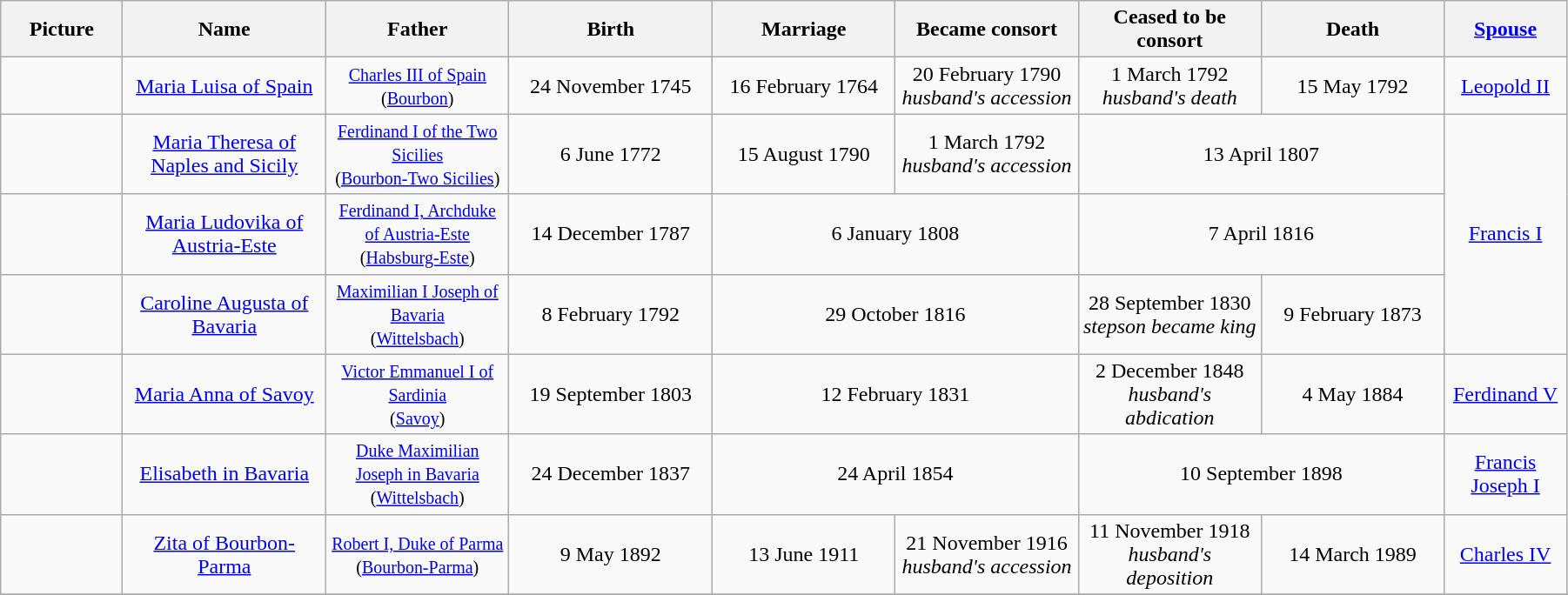<table width=95% class="wikitable">
<tr>
<th width = "6%">Picture</th>
<th width = "10%">Name</th>
<th width = "9%">Father</th>
<th width = "10%">Birth</th>
<th width = "9%">Marriage</th>
<th width = "9%">Became consort</th>
<th width = "9%">Ceased to be consort</th>
<th width = "9%">Death</th>
<th width = "6%"><a href='#'>Spouse</a></th>
</tr>
<tr>
<td style="text-align:center"></td>
<td style="text-align:center"><a href='#'>Maria Luisa of Spain</a></td>
<td style="text-align:center"><small><a href='#'>Charles III of Spain</a><br>(<a href='#'>Bourbon</a>)</small></td>
<td style="text-align:center">24 November 1745</td>
<td style="text-align:center">16 February 1764</td>
<td style="text-align:center">20 February 1790<br><em>husband's accession</em></td>
<td style="text-align:center">1 March 1792<br><em>husband's death</em></td>
<td style="text-align:center">15 May 1792</td>
<td style="text-align:center"><a href='#'>Leopold II</a></td>
</tr>
<tr>
<td style="text-align:center"></td>
<td style="text-align:center"><a href='#'>Maria Theresa of Naples and Sicily</a></td>
<td style="text-align:center"><small><a href='#'>Ferdinand I of the Two Sicilies</a><br>(<a href='#'>Bourbon-Two Sicilies</a>)</small></td>
<td style="text-align:center">6 June 1772</td>
<td style="text-align:center">15 August 1790</td>
<td style="text-align:center">1 March 1792<br><em>husband's accession</em></td>
<td style="text-align:center" colspan="2">13 April 1807</td>
<td style="text-align:center" rowspan="3"><a href='#'>Francis I</a></td>
</tr>
<tr>
<td style="text-align:center"></td>
<td style="text-align:center"><a href='#'>Maria Ludovika of Austria-Este</a></td>
<td style="text-align:center"><small><a href='#'>Ferdinand I, Archduke of Austria-Este</a><br>(<a href='#'>Habsburg-Este</a>)</small></td>
<td style="text-align:center">14 December 1787</td>
<td style="text-align:center" colspan="2">6 January 1808</td>
<td style="text-align:center" colspan="2">7 April 1816</td>
</tr>
<tr>
<td style="text-align:center"></td>
<td style="text-align:center"><a href='#'>Caroline Augusta of Bavaria</a></td>
<td style="text-align:center"><small><a href='#'>Maximilian I Joseph of Bavaria</a><br>(<a href='#'>Wittelsbach</a>)</small></td>
<td style="text-align:center">8 February 1792</td>
<td style="text-align:center" colspan="2">29 October 1816</td>
<td style="text-align:center">28 September 1830<br><em>stepson became king</em></td>
<td style="text-align:center">9 February 1873</td>
</tr>
<tr>
<td style="text-align:center"></td>
<td style="text-align:center"><a href='#'>Maria Anna of Savoy</a></td>
<td style="text-align:center"><small><a href='#'>Victor Emmanuel I of Sardinia</a><br>(<a href='#'>Savoy</a>)</small></td>
<td style="text-align:center">19 September 1803</td>
<td style="text-align:center" colspan="2">12 February 1831</td>
<td style="text-align:center">2 December 1848<br><em>husband's abdication</em></td>
<td style="text-align:center">4 May 1884</td>
<td style="text-align:center"><a href='#'>Ferdinand V</a></td>
</tr>
<tr>
<td style="text-align:center"></td>
<td style="text-align:center"><a href='#'>Elisabeth in Bavaria</a></td>
<td style="text-align:center"><small><a href='#'>Duke Maximilian Joseph in Bavaria</a><br>(<a href='#'>Wittelsbach</a>)</small></td>
<td style="text-align:center">24 December 1837</td>
<td style="text-align:center" colspan="2">24 April 1854</td>
<td style="text-align:center" colspan="2">10 September 1898</td>
<td style="text-align:center"><a href='#'>Francis Joseph I</a></td>
</tr>
<tr>
<td style="text-align:center"></td>
<td style="text-align:center"><a href='#'>Zita of Bourbon-Parma</a></td>
<td style="text-align:center"><small><a href='#'>Robert I, Duke of Parma</a><br>(<a href='#'>Bourbon-Parma</a>)</small></td>
<td style="text-align:center">9 May 1892</td>
<td style="text-align:center">13 June 1911</td>
<td style="text-align:center">21 November 1916<br><em>husband's accession</em></td>
<td style="text-align:center">11 November 1918<br><em>husband's deposition</em></td>
<td style="text-align:center">14 March 1989</td>
<td style="text-align:center"><a href='#'>Charles IV</a></td>
</tr>
<tr>
</tr>
</table>
